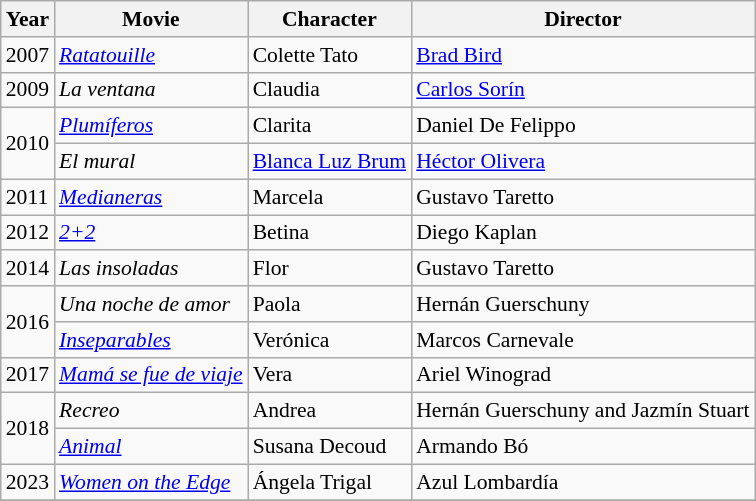<table class="wikitable" style="font-size: 90%;">
<tr>
<th>Year</th>
<th>Movie</th>
<th>Character</th>
<th>Director</th>
</tr>
<tr>
<td>2007</td>
<td><em><a href='#'>Ratatouille</a></em></td>
<td>Colette Tato</td>
<td><a href='#'>Brad Bird</a></td>
</tr>
<tr>
<td>2009</td>
<td><em>La ventana</em></td>
<td>Claudia</td>
<td><a href='#'>Carlos Sorín</a></td>
</tr>
<tr>
<td rowspan="2">2010</td>
<td><em><a href='#'>Plumíferos</a></em></td>
<td>Clarita</td>
<td>Daniel De Felippo</td>
</tr>
<tr>
<td><em>El mural</em></td>
<td><a href='#'>Blanca Luz Brum</a></td>
<td><a href='#'>Héctor Olivera</a></td>
</tr>
<tr>
<td>2011</td>
<td><em><a href='#'>Medianeras</a></em></td>
<td>Marcela</td>
<td>Gustavo Taretto</td>
</tr>
<tr>
<td>2012</td>
<td><em><a href='#'>2+2</a></em></td>
<td>Betina</td>
<td>Diego Kaplan</td>
</tr>
<tr>
<td>2014</td>
<td><em>Las insoladas</em></td>
<td>Flor</td>
<td>Gustavo Taretto</td>
</tr>
<tr>
<td rowspan="2">2016</td>
<td><em>Una noche de amor</em></td>
<td>Paola</td>
<td>Hernán Guerschuny</td>
</tr>
<tr>
<td><em><a href='#'>Inseparables</a></em></td>
<td>Verónica</td>
<td>Marcos Carnevale</td>
</tr>
<tr>
<td>2017</td>
<td><em><a href='#'>Mamá se fue de viaje</a></em></td>
<td>Vera</td>
<td>Ariel Winograd</td>
</tr>
<tr>
<td rowspan="2">2018</td>
<td><em>Recreo</em></td>
<td>Andrea</td>
<td>Hernán Guerschuny and Jazmín Stuart</td>
</tr>
<tr>
<td><em><a href='#'>Animal</a></em></td>
<td>Susana Decoud</td>
<td>Armando Bó</td>
</tr>
<tr>
<td>2023</td>
<td><em><a href='#'>Women on the Edge</a></em></td>
<td>Ángela Trigal</td>
<td>Azul Lombardía</td>
</tr>
<tr>
</tr>
</table>
